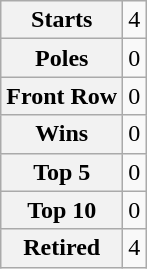<table class="wikitable" style="text-align:center">
<tr>
<th>Starts</th>
<td>4</td>
</tr>
<tr>
<th>Poles</th>
<td>0</td>
</tr>
<tr>
<th>Front Row</th>
<td>0</td>
</tr>
<tr>
<th>Wins</th>
<td>0</td>
</tr>
<tr>
<th>Top 5</th>
<td>0</td>
</tr>
<tr>
<th>Top 10</th>
<td>0</td>
</tr>
<tr>
<th>Retired</th>
<td>4</td>
</tr>
</table>
